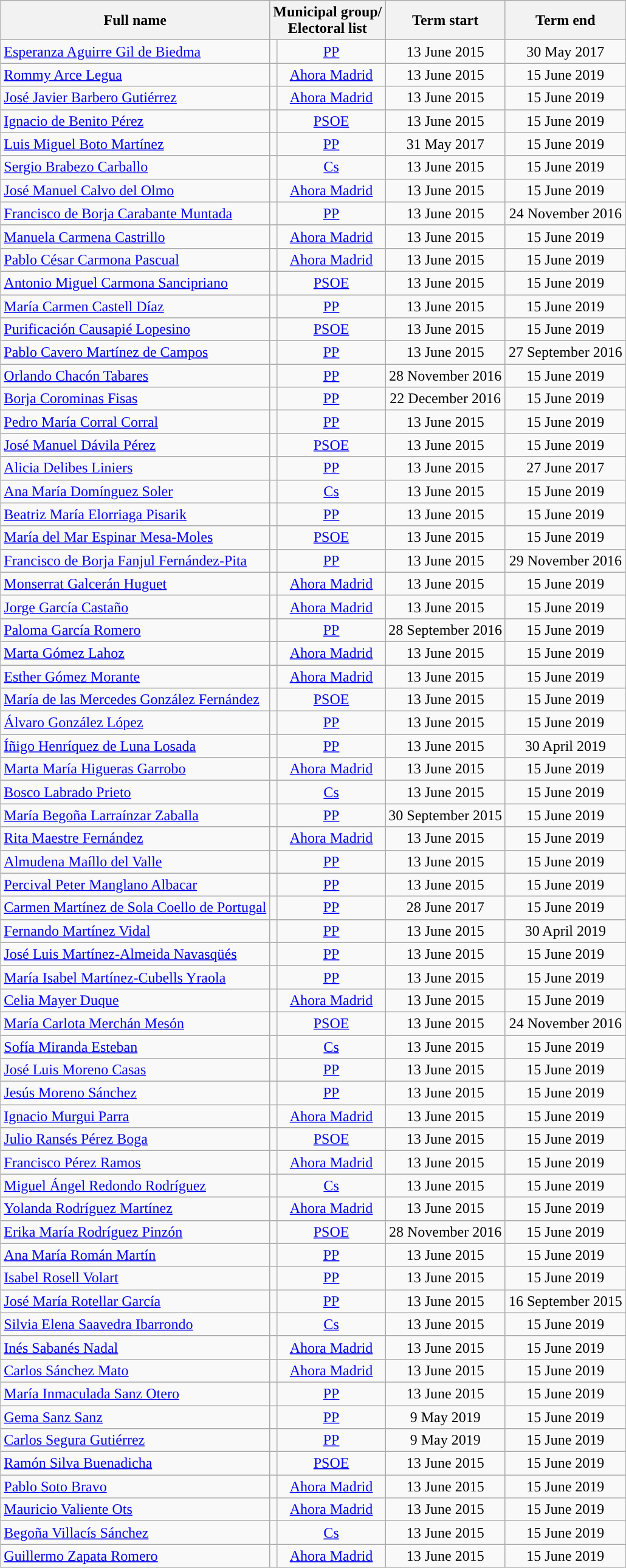<table class="wikitable sortable" style="margin:1em auto; text-align:left; line-height:18px;">
<tr>
<th>Full name</th>
<th colspan=2>Municipal group/<br>Electoral list</th>
<th>Term start</th>
<th>Term end</th>
</tr>
<tr>
<td><a href='#'>Esperanza Aguirre Gil de Biedma</a></td>
<td width="1"></td>
<td align="center"><a href='#'>PP</a></td>
<td align="center">13 June 2015</td>
<td align="center">30 May 2017</td>
</tr>
<tr>
<td><a href='#'>Rommy Arce Legua</a></td>
<td></td>
<td align="center"><a href='#'>Ahora Madrid</a></td>
<td align="center">13 June 2015</td>
<td align="center">15 June 2019</td>
</tr>
<tr>
<td><a href='#'>José Javier Barbero Gutiérrez</a></td>
<td></td>
<td align="center"><a href='#'>Ahora Madrid</a></td>
<td align="center">13 June 2015</td>
<td align="center">15 June 2019</td>
</tr>
<tr>
<td><a href='#'>Ignacio de Benito Pérez</a></td>
<td></td>
<td align="center"><a href='#'>PSOE</a></td>
<td align="center">13 June 2015</td>
<td align="center">15 June 2019</td>
</tr>
<tr>
<td><a href='#'>Luis Miguel Boto Martínez</a></td>
<td></td>
<td align="center"><a href='#'>PP</a></td>
<td align="center">31 May 2017</td>
<td align="center">15 June 2019</td>
</tr>
<tr>
<td><a href='#'>Sergio Brabezo Carballo</a></td>
<td></td>
<td align="center"><a href='#'>Cs</a></td>
<td align="center">13 June 2015</td>
<td align="center">15 June 2019</td>
</tr>
<tr>
<td><a href='#'>José Manuel Calvo del Olmo</a></td>
<td></td>
<td align="center"><a href='#'>Ahora Madrid</a></td>
<td align="center">13 June 2015</td>
<td align="center">15 June 2019</td>
</tr>
<tr>
<td><a href='#'>Francisco de Borja Carabante Muntada</a></td>
<td></td>
<td align="center"><a href='#'>PP</a></td>
<td align="center">13 June 2015</td>
<td align="center">24 November 2016</td>
</tr>
<tr>
<td><a href='#'>Manuela Carmena Castrillo</a></td>
<td></td>
<td align="center"><a href='#'>Ahora Madrid</a></td>
<td align="center">13 June 2015</td>
<td align="center">15 June 2019</td>
</tr>
<tr>
<td><a href='#'>Pablo César Carmona Pascual</a></td>
<td></td>
<td align="center"><a href='#'>Ahora Madrid</a></td>
<td align="center">13 June 2015</td>
<td align="center">15 June 2019</td>
</tr>
<tr>
<td><a href='#'>Antonio Miguel Carmona Sancipriano</a></td>
<td></td>
<td align="center"><a href='#'>PSOE</a></td>
<td align="center">13 June 2015</td>
<td align="center">15 June 2019</td>
</tr>
<tr>
<td><a href='#'>María Carmen Castell Díaz</a></td>
<td></td>
<td align="center"><a href='#'>PP</a></td>
<td align="center">13 June 2015</td>
<td align="center">15 June 2019</td>
</tr>
<tr>
<td><a href='#'>Purificación Causapié Lopesino</a></td>
<td></td>
<td align="center"><a href='#'>PSOE</a></td>
<td align="center">13 June 2015</td>
<td align="center">15 June 2019</td>
</tr>
<tr>
<td><a href='#'>Pablo Cavero Martínez de Campos</a></td>
<td></td>
<td align="center"><a href='#'>PP</a></td>
<td align="center">13 June 2015</td>
<td align="center">27 September 2016</td>
</tr>
<tr>
<td><a href='#'>Orlando Chacón Tabares</a></td>
<td></td>
<td align="center"><a href='#'>PP</a></td>
<td align="center">28 November 2016</td>
<td align="center">15 June 2019</td>
</tr>
<tr>
<td><a href='#'>Borja Corominas Fisas</a></td>
<td></td>
<td align="center"><a href='#'>PP</a></td>
<td align="center">22 December 2016</td>
<td align="center">15 June 2019</td>
</tr>
<tr>
<td><a href='#'>Pedro María Corral Corral</a></td>
<td></td>
<td align="center"><a href='#'>PP</a></td>
<td align="center">13 June 2015</td>
<td align="center">15 June 2019</td>
</tr>
<tr>
<td><a href='#'>José Manuel Dávila Pérez</a></td>
<td></td>
<td align="center"><a href='#'>PSOE</a></td>
<td align="center">13 June 2015</td>
<td align="center">15 June 2019</td>
</tr>
<tr>
<td><a href='#'>Alicia Delibes Liniers</a></td>
<td></td>
<td align="center"><a href='#'>PP</a></td>
<td align="center">13 June 2015</td>
<td align="center">27 June 2017</td>
</tr>
<tr>
<td><a href='#'>Ana María Domínguez Soler</a></td>
<td></td>
<td align="center"><a href='#'>Cs</a></td>
<td align="center">13 June 2015</td>
<td align="center">15 June 2019</td>
</tr>
<tr>
<td><a href='#'>Beatriz María Elorriaga Pisarik</a></td>
<td></td>
<td align="center"><a href='#'>PP</a></td>
<td align="center">13 June 2015</td>
<td align="center">15 June 2019</td>
</tr>
<tr>
<td><a href='#'>María del Mar Espinar Mesa-Moles</a></td>
<td></td>
<td align="center"><a href='#'>PSOE</a></td>
<td align="center">13 June 2015</td>
<td align="center">15 June 2019</td>
</tr>
<tr>
<td><a href='#'>Francisco de Borja Fanjul Fernández-Pita</a></td>
<td></td>
<td align="center"><a href='#'>PP</a></td>
<td align="center">13 June 2015</td>
<td align="center">29 November 2016</td>
</tr>
<tr>
<td><a href='#'>Monserrat Galcerán Huguet</a></td>
<td></td>
<td align="center"><a href='#'>Ahora Madrid</a></td>
<td align="center">13 June 2015</td>
<td align="center">15 June 2019</td>
</tr>
<tr>
<td><a href='#'>Jorge García Castaño</a></td>
<td></td>
<td align="center"><a href='#'>Ahora Madrid</a></td>
<td align="center">13 June 2015</td>
<td align="center">15 June 2019</td>
</tr>
<tr>
<td><a href='#'>Paloma García Romero</a></td>
<td></td>
<td align="center"><a href='#'>PP</a></td>
<td align="center">28 September 2016</td>
<td align="center">15 June 2019</td>
</tr>
<tr>
<td><a href='#'>Marta Gómez Lahoz</a></td>
<td></td>
<td align="center"><a href='#'>Ahora Madrid</a></td>
<td align="center">13 June 2015</td>
<td align="center">15 June 2019</td>
</tr>
<tr>
<td><a href='#'>Esther Gómez Morante</a></td>
<td></td>
<td align="center"><a href='#'>Ahora Madrid</a></td>
<td align="center">13 June 2015</td>
<td align="center">15 June 2019</td>
</tr>
<tr>
<td><a href='#'>María de las Mercedes González Fernández</a></td>
<td></td>
<td align="center"><a href='#'>PSOE</a></td>
<td align="center">13 June 2015</td>
<td align="center">15 June 2019</td>
</tr>
<tr>
<td><a href='#'>Álvaro González López</a></td>
<td></td>
<td align="center"><a href='#'>PP</a></td>
<td align="center">13 June 2015</td>
<td align="center">15 June 2019</td>
</tr>
<tr>
<td><a href='#'>Íñigo Henríquez de Luna Losada</a></td>
<td></td>
<td align="center"><a href='#'>PP</a></td>
<td align="center">13 June 2015</td>
<td align="center">30 April 2019</td>
</tr>
<tr>
<td><a href='#'>Marta María Higueras Garrobo</a></td>
<td></td>
<td align="center"><a href='#'>Ahora Madrid</a></td>
<td align="center">13 June 2015</td>
<td align="center">15 June 2019</td>
</tr>
<tr>
<td><a href='#'>Bosco Labrado Prieto</a></td>
<td></td>
<td align="center"><a href='#'>Cs</a></td>
<td align="center">13 June 2015</td>
<td align="center">15 June 2019</td>
</tr>
<tr>
<td><a href='#'>María Begoña Larraínzar Zaballa</a></td>
<td></td>
<td align="center"><a href='#'>PP</a></td>
<td align="center">30 September 2015</td>
<td align="center">15 June 2019</td>
</tr>
<tr>
<td><a href='#'>Rita Maestre Fernández</a></td>
<td></td>
<td align="center"><a href='#'>Ahora Madrid</a></td>
<td align="center">13 June 2015</td>
<td align="center">15 June 2019</td>
</tr>
<tr>
<td><a href='#'>Almudena Maíllo del Valle</a></td>
<td></td>
<td align="center"><a href='#'>PP</a></td>
<td align="center">13 June 2015</td>
<td align="center">15 June 2019</td>
</tr>
<tr>
<td><a href='#'>Percival Peter Manglano Albacar</a></td>
<td></td>
<td align="center"><a href='#'>PP</a></td>
<td align="center">13 June 2015</td>
<td align="center">15 June 2019</td>
</tr>
<tr>
<td><a href='#'>Carmen Martínez de Sola Coello de Portugal</a></td>
<td></td>
<td align="center"><a href='#'>PP</a></td>
<td align="center">28 June 2017</td>
<td align="center">15 June 2019</td>
</tr>
<tr>
<td><a href='#'>Fernando Martínez Vidal</a></td>
<td></td>
<td align="center"><a href='#'>PP</a></td>
<td align="center">13 June 2015</td>
<td align="center">30 April 2019</td>
</tr>
<tr>
<td><a href='#'>José Luis Martínez-Almeida Navasqüés</a></td>
<td></td>
<td align="center"><a href='#'>PP</a></td>
<td align="center">13 June 2015</td>
<td align="center">15 June 2019</td>
</tr>
<tr>
<td><a href='#'>María Isabel Martínez-Cubells Yraola</a></td>
<td></td>
<td align="center"><a href='#'>PP</a></td>
<td align="center">13 June 2015</td>
<td align="center">15 June 2019</td>
</tr>
<tr>
<td><a href='#'>Celia Mayer Duque</a></td>
<td></td>
<td align="center"><a href='#'>Ahora Madrid</a></td>
<td align="center">13 June 2015</td>
<td align="center">15 June 2019</td>
</tr>
<tr>
<td><a href='#'>María Carlota Merchán Mesón</a></td>
<td></td>
<td align="center"><a href='#'>PSOE</a></td>
<td align="center">13 June 2015</td>
<td align="center">24 November 2016</td>
</tr>
<tr>
<td><a href='#'>Sofía Miranda Esteban</a></td>
<td></td>
<td align="center"><a href='#'>Cs</a></td>
<td align="center">13 June 2015</td>
<td align="center">15 June 2019</td>
</tr>
<tr>
<td><a href='#'>José Luis Moreno Casas</a></td>
<td></td>
<td align="center"><a href='#'>PP</a></td>
<td align="center">13 June 2015</td>
<td align="center">15 June 2019</td>
</tr>
<tr>
<td><a href='#'>Jesús Moreno Sánchez</a></td>
<td></td>
<td align="center"><a href='#'>PP</a></td>
<td align="center">13 June 2015</td>
<td align="center">15 June 2019</td>
</tr>
<tr>
<td><a href='#'>Ignacio Murgui Parra</a></td>
<td></td>
<td align="center"><a href='#'>Ahora Madrid</a></td>
<td align="center">13 June 2015</td>
<td align="center">15 June 2019</td>
</tr>
<tr>
<td><a href='#'>Julio Ransés Pérez Boga</a></td>
<td></td>
<td align="center"><a href='#'>PSOE</a></td>
<td align="center">13 June 2015</td>
<td align="center">15 June 2019</td>
</tr>
<tr>
<td><a href='#'>Francisco Pérez Ramos</a></td>
<td></td>
<td align="center"><a href='#'>Ahora Madrid</a></td>
<td align="center">13 June 2015</td>
<td align="center">15 June 2019</td>
</tr>
<tr>
<td><a href='#'>Miguel Ángel Redondo Rodríguez</a></td>
<td></td>
<td align="center"><a href='#'>Cs</a></td>
<td align="center">13 June 2015</td>
<td align="center">15 June 2019</td>
</tr>
<tr>
<td><a href='#'>Yolanda Rodríguez Martínez</a></td>
<td></td>
<td align="center"><a href='#'>Ahora Madrid</a></td>
<td align="center">13 June 2015</td>
<td align="center">15 June 2019</td>
</tr>
<tr>
<td><a href='#'>Erika María Rodríguez Pinzón</a></td>
<td></td>
<td align="center"><a href='#'>PSOE</a></td>
<td align="center">28 November 2016</td>
<td align="center">15 June 2019</td>
</tr>
<tr>
<td><a href='#'>Ana María Román Martín</a></td>
<td></td>
<td align="center"><a href='#'>PP</a></td>
<td align="center">13 June 2015</td>
<td align="center">15 June 2019</td>
</tr>
<tr>
<td><a href='#'>Isabel Rosell Volart</a></td>
<td></td>
<td align="center"><a href='#'>PP</a></td>
<td align="center">13 June 2015</td>
<td align="center">15 June 2019</td>
</tr>
<tr>
<td><a href='#'>José María Rotellar García</a></td>
<td></td>
<td align="center"><a href='#'>PP</a></td>
<td align="center">13 June 2015</td>
<td align="center">16 September 2015</td>
</tr>
<tr>
<td><a href='#'>Silvia Elena Saavedra Ibarrondo</a></td>
<td></td>
<td align="center"><a href='#'>Cs</a></td>
<td align="center">13 June 2015</td>
<td align="center">15 June 2019</td>
</tr>
<tr>
<td><a href='#'>Inés Sabanés Nadal</a></td>
<td></td>
<td align="center"><a href='#'>Ahora Madrid</a></td>
<td align="center">13 June 2015</td>
<td align="center">15 June 2019</td>
</tr>
<tr>
<td><a href='#'>Carlos Sánchez Mato</a></td>
<td></td>
<td align="center"><a href='#'>Ahora Madrid</a></td>
<td align="center">13 June 2015</td>
<td align="center">15 June 2019</td>
</tr>
<tr>
<td><a href='#'>María Inmaculada Sanz Otero</a></td>
<td></td>
<td align="center"><a href='#'>PP</a></td>
<td align="center">13 June 2015</td>
<td align="center">15 June 2019</td>
</tr>
<tr>
<td><a href='#'>Gema Sanz Sanz</a></td>
<td></td>
<td align="center"><a href='#'>PP</a></td>
<td align="center">9 May 2019</td>
<td align="center">15 June 2019</td>
</tr>
<tr>
<td><a href='#'>Carlos Segura Gutiérrez</a></td>
<td></td>
<td align="center"><a href='#'>PP</a></td>
<td align="center">9 May 2019</td>
<td align="center">15 June 2019</td>
</tr>
<tr>
<td><a href='#'>Ramón Silva Buenadicha</a></td>
<td></td>
<td align="center"><a href='#'>PSOE</a></td>
<td align="center">13 June 2015</td>
<td align="center">15 June 2019</td>
</tr>
<tr>
<td><a href='#'>Pablo Soto Bravo</a></td>
<td></td>
<td align="center"><a href='#'>Ahora Madrid</a></td>
<td align="center">13 June 2015</td>
<td align="center">15 June 2019</td>
</tr>
<tr>
<td><a href='#'>Mauricio Valiente Ots</a></td>
<td></td>
<td align="center"><a href='#'>Ahora Madrid</a></td>
<td align="center">13 June 2015</td>
<td align="center">15 June 2019</td>
</tr>
<tr>
<td><a href='#'>Begoña Villacís Sánchez</a></td>
<td></td>
<td align="center"><a href='#'>Cs</a></td>
<td align="center">13 June 2015</td>
<td align="center">15 June 2019</td>
</tr>
<tr>
<td><a href='#'>Guillermo Zapata Romero</a></td>
<td></td>
<td align="center"><a href='#'>Ahora Madrid</a></td>
<td align="center">13 June 2015</td>
<td align="center">15 June 2019</td>
</tr>
</table>
